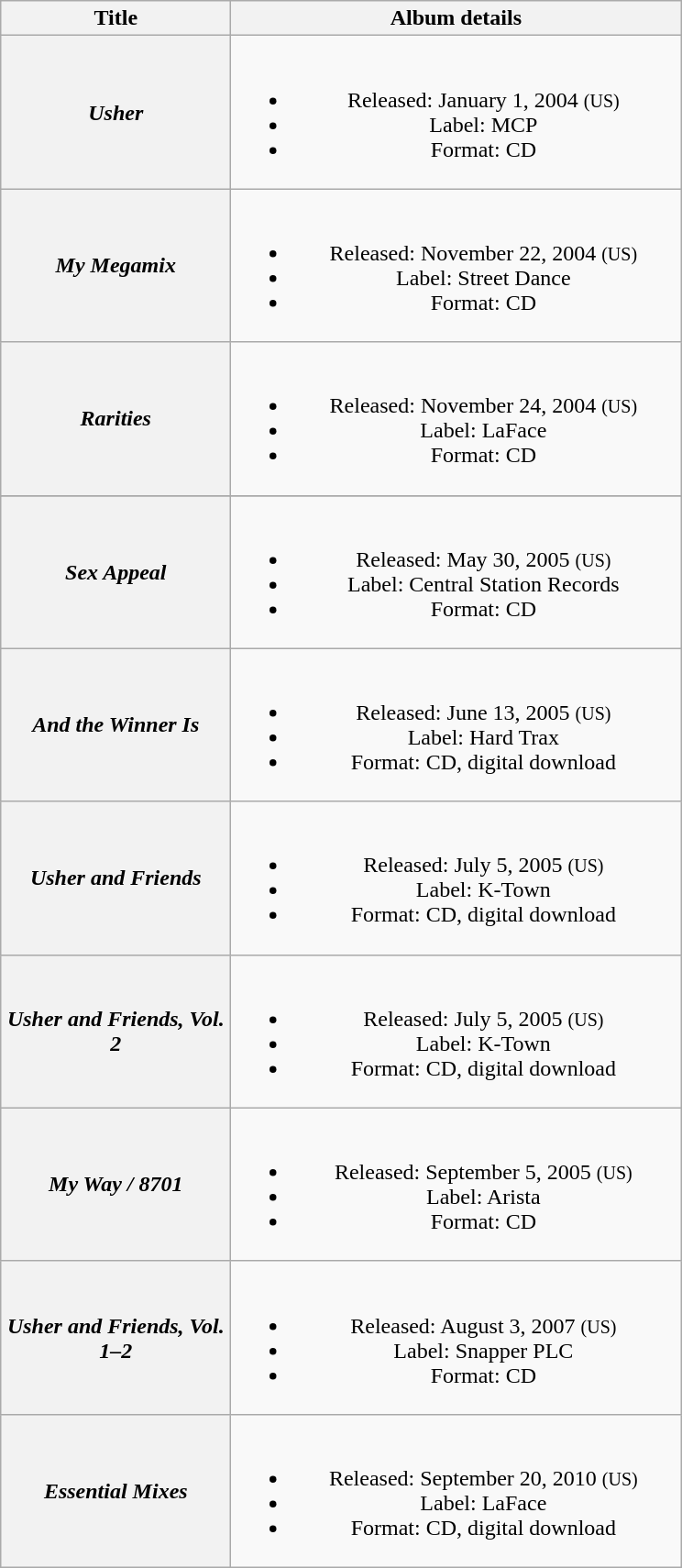<table class="wikitable plainrowheaders" style="text-align:center;" border="1">
<tr>
<th scope="col" style="width:10em;">Title</th>
<th scope="col" style="width:20em;">Album details</th>
</tr>
<tr>
<th scope="row"><em>Usher</em></th>
<td><br><ul><li>Released: January 1, 2004 <small>(US)</small></li><li>Label: MCP</li><li>Format: CD</li></ul></td>
</tr>
<tr>
<th scope="row"><em>My Megamix</em></th>
<td><br><ul><li>Released: November 22, 2004 <small>(US)</small></li><li>Label: Street Dance</li><li>Format: CD</li></ul></td>
</tr>
<tr>
<th scope="row"><em>Rarities</em></th>
<td><br><ul><li>Released: November 24, 2004 <small>(US)</small></li><li>Label: LaFace</li><li>Format: CD</li></ul></td>
</tr>
<tr>
</tr>
<tr>
<th scope="row"><em>Sex Appeal</em></th>
<td><br><ul><li>Released: May 30, 2005 <small>(US)</small></li><li>Label: Central Station Records</li><li>Format: CD</li></ul></td>
</tr>
<tr>
<th scope="row"><em>And the Winner Is</em></th>
<td><br><ul><li>Released: June 13, 2005 <small>(US)</small></li><li>Label: Hard Trax</li><li>Format: CD, digital download</li></ul></td>
</tr>
<tr>
<th scope="row"><em>Usher and Friends</em></th>
<td><br><ul><li>Released: July 5, 2005 <small>(US)</small></li><li>Label: K-Town</li><li>Format: CD, digital download</li></ul></td>
</tr>
<tr>
<th scope="row"><em>Usher and Friends, Vol. 2</em></th>
<td><br><ul><li>Released: July 5, 2005 <small>(US)</small></li><li>Label: K-Town</li><li>Format: CD, digital download</li></ul></td>
</tr>
<tr>
<th scope="row"><em>My Way / 8701</em></th>
<td><br><ul><li>Released: September 5, 2005 <small>(US)</small></li><li>Label: Arista</li><li>Format: CD</li></ul></td>
</tr>
<tr>
<th scope="row"><em>Usher and Friends, Vol. 1–2</em></th>
<td><br><ul><li>Released: August 3, 2007 <small>(US)</small></li><li>Label: Snapper PLC</li><li>Format: CD</li></ul></td>
</tr>
<tr>
<th scope="row"><em>Essential Mixes</em></th>
<td><br><ul><li>Released: September 20, 2010 <small>(US)</small></li><li>Label: LaFace</li><li>Format: CD, digital download</li></ul></td>
</tr>
</table>
